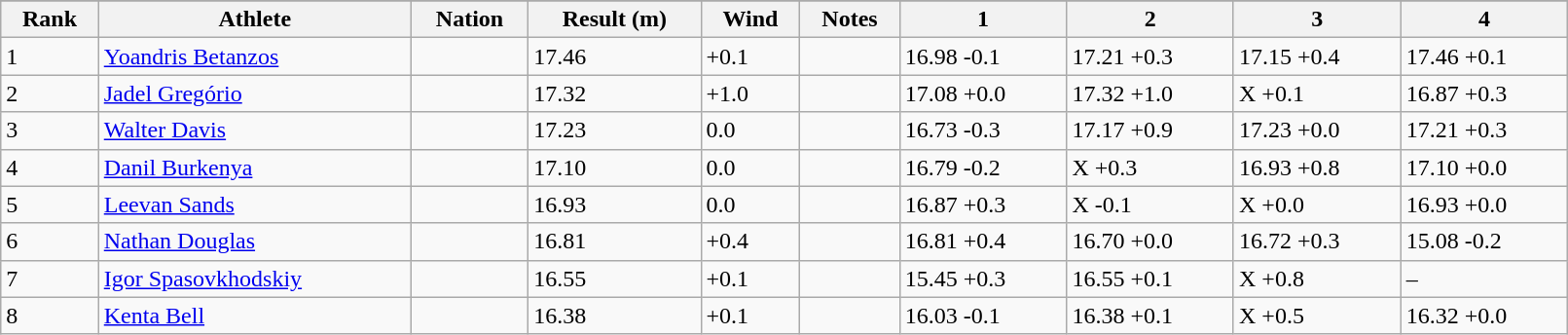<table class="wikitable" width=85%>
<tr>
</tr>
<tr>
<th>Rank</th>
<th>Athlete</th>
<th>Nation</th>
<th>Result (m)</th>
<th>Wind</th>
<th>Notes</th>
<th>1</th>
<th>2</th>
<th>3</th>
<th>4</th>
</tr>
<tr>
<td>1</td>
<td><a href='#'>Yoandris Betanzos</a></td>
<td></td>
<td>17.46</td>
<td>+0.1</td>
<td></td>
<td>16.98 -0.1</td>
<td>17.21 +0.3</td>
<td>17.15 +0.4</td>
<td>17.46 +0.1</td>
</tr>
<tr>
<td>2</td>
<td><a href='#'>Jadel Gregório</a></td>
<td></td>
<td>17.32</td>
<td>+1.0</td>
<td></td>
<td>17.08 +0.0</td>
<td>17.32 +1.0</td>
<td>X +0.1</td>
<td>16.87 +0.3</td>
</tr>
<tr>
<td>3</td>
<td><a href='#'>Walter Davis</a></td>
<td></td>
<td>17.23</td>
<td>0.0</td>
<td></td>
<td>16.73 -0.3</td>
<td>17.17 +0.9</td>
<td>17.23 +0.0</td>
<td>17.21 +0.3</td>
</tr>
<tr>
<td>4</td>
<td><a href='#'>Danil Burkenya</a></td>
<td></td>
<td>17.10</td>
<td>0.0</td>
<td></td>
<td>16.79 -0.2</td>
<td>X +0.3</td>
<td>16.93 +0.8</td>
<td>17.10 +0.0</td>
</tr>
<tr>
<td>5</td>
<td><a href='#'>Leevan Sands</a></td>
<td></td>
<td>16.93</td>
<td>0.0</td>
<td></td>
<td>16.87 +0.3</td>
<td>X -0.1</td>
<td>X +0.0</td>
<td>16.93 +0.0</td>
</tr>
<tr>
<td>6</td>
<td><a href='#'>Nathan Douglas</a></td>
<td></td>
<td>16.81</td>
<td>+0.4</td>
<td></td>
<td>16.81 +0.4</td>
<td>16.70 +0.0</td>
<td>16.72 +0.3</td>
<td>15.08 -0.2</td>
</tr>
<tr>
<td>7</td>
<td><a href='#'>Igor Spasovkhodskiy</a></td>
<td></td>
<td>16.55</td>
<td>+0.1</td>
<td></td>
<td>15.45 +0.3</td>
<td>16.55 +0.1</td>
<td>X +0.8</td>
<td>–</td>
</tr>
<tr>
<td>8</td>
<td><a href='#'>Kenta Bell</a></td>
<td></td>
<td>16.38</td>
<td>+0.1</td>
<td></td>
<td>16.03 -0.1</td>
<td>16.38 +0.1</td>
<td>X +0.5</td>
<td>16.32 +0.0</td>
</tr>
</table>
